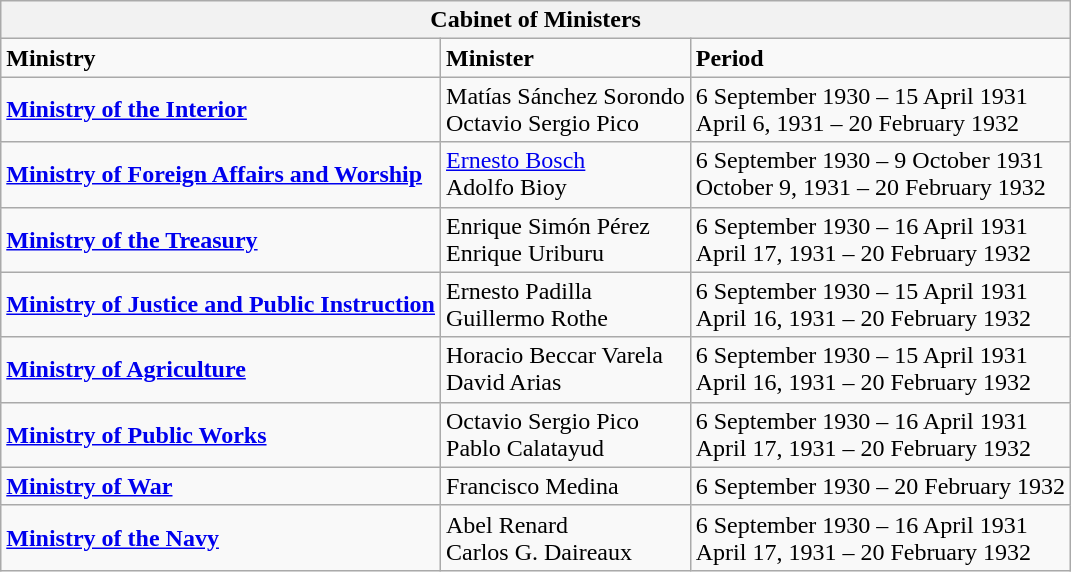<table class="wikitable mw-collapsible mw-collapsed">
<tr>
<th colspan="3">Cabinet of Ministers</th>
</tr>
<tr>
<td><strong>Ministry</strong></td>
<td><strong>Minister</strong></td>
<td><strong>Period</strong></td>
</tr>
<tr>
<td><a href='#'><strong>Ministry of the Interior</strong></a></td>
<td>Matías Sánchez Sorondo<br>Octavio Sergio Pico</td>
<td>6 September 1930 – 15 April 1931<br>April 6, 1931 – 20 February 1932</td>
</tr>
<tr>
<td><strong><a href='#'>Ministry of Foreign Affairs and Worship</a></strong></td>
<td><a href='#'>Ernesto Bosch</a><br>Adolfo Bioy</td>
<td>6 September 1930 – 9 October 1931<br>October 9, 1931 – 20 February 1932</td>
</tr>
<tr>
<td><a href='#'><strong>Ministry of the Treasury</strong></a></td>
<td>Enrique Simón Pérez<br>Enrique Uriburu</td>
<td>6 September 1930 – 16 April 1931<br>April 17, 1931 – 20 February 1932</td>
</tr>
<tr>
<td><a href='#'><strong>Ministry of Justice and Public Instruction</strong></a></td>
<td>Ernesto Padilla<br>Guillermo Rothe</td>
<td>6 September 1930 – 15 April 1931<br>April 16, 1931 – 20 February 1932</td>
</tr>
<tr>
<td><strong><a href='#'>Ministry of Agriculture</a></strong></td>
<td>Horacio Beccar Varela<br>David Arias</td>
<td>6 September 1930 – 15 April 1931<br>April 16, 1931 – 20 February 1932</td>
</tr>
<tr>
<td><a href='#'><strong>Ministry of Public Works</strong></a></td>
<td>Octavio Sergio Pico<br>Pablo Calatayud</td>
<td>6 September 1930 – 16 April 1931<br>April 17, 1931 – 20 February 1932</td>
</tr>
<tr>
<td><a href='#'><strong>Ministry of War</strong></a></td>
<td>Francisco Medina</td>
<td>6 September 1930 – 20 February 1932</td>
</tr>
<tr>
<td><strong><a href='#'>Ministry of the Navy</a></strong></td>
<td>Abel Renard<br>Carlos G. Daireaux</td>
<td>6 September 1930 – 16 April 1931<br>April 17, 1931 – 20 February 1932</td>
</tr>
</table>
